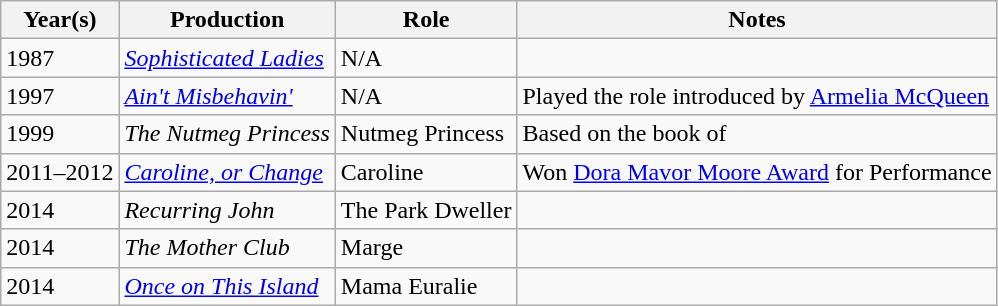<table class="wikitable sortable">
<tr>
<th>Year(s)</th>
<th>Production</th>
<th>Role</th>
<th class="unsortable">Notes</th>
</tr>
<tr>
<td>1987</td>
<td><em><a href='#'>Sophisticated Ladies</a></em></td>
<td>N/A</td>
<td></td>
</tr>
<tr>
<td>1997</td>
<td><em><a href='#'>Ain't Misbehavin'</a></em></td>
<td>N/A</td>
<td>Played the role introduced by <a href='#'>Armelia McQueen</a></td>
</tr>
<tr>
<td>1999</td>
<td data-sort-value="Nutmeg Princess, The"><em>The Nutmeg Princess</em></td>
<td>Nutmeg Princess</td>
<td>Based on the book of </td>
</tr>
<tr>
<td>2011–2012</td>
<td><em><a href='#'>Caroline, or Change</a></em></td>
<td>Caroline</td>
<td>Won <a href='#'>Dora Mavor Moore Award</a> for Performance</td>
</tr>
<tr>
<td>2014</td>
<td><em>Recurring John</em></td>
<td>The Park Dweller</td>
<td></td>
</tr>
<tr>
<td>2014</td>
<td data-sort-value="Mother Club, The"><em>The Mother Club</em></td>
<td>Marge</td>
<td></td>
</tr>
<tr>
<td>2014</td>
<td><em><a href='#'>Once on This Island</a></em></td>
<td>Mama Euralie</td>
<td></td>
</tr>
</table>
